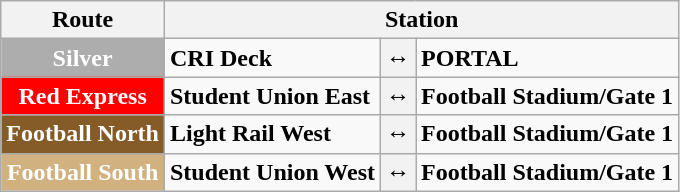<table class="wikitable">
<tr>
<th>Route</th>
<th colspan="3">Station</th>
</tr>
<tr>
<td style="background:#adadad ; color:white" align="center"><strong>Silver</strong></td>
<td><strong>CRI Deck</strong></td>
<th><strong>↔</strong></th>
<td><strong>PORTAL</strong></td>
</tr>
<tr>
<td style="background:#fe0000 ; color:white" align="center"><strong>Red Express</strong></td>
<td><strong>Student Union East</strong></td>
<th><strong>↔</strong></th>
<td><strong>Football Stadium/Gate 1</strong></td>
</tr>
<tr>
<td style="background:#855c27 ; color:white" align="center"><strong>Football North</strong></td>
<td><strong>Light Rail West</strong></td>
<th><strong>↔</strong></th>
<td><strong>Football Stadium/Gate 1</strong></td>
</tr>
<tr>
<td style="background:#d1b180 ; color:white" align="center"><strong>Football South</strong></td>
<td><strong>Student Union West</strong></td>
<th><strong>↔</strong></th>
<td><strong>Football Stadium/Gate 1</strong></td>
</tr>
</table>
